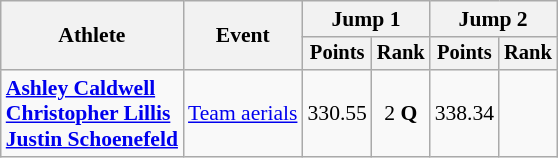<table class=wikitable style=font-size:90%>
<tr>
<th rowspan=2>Athlete</th>
<th rowspan=2>Event</th>
<th colspan=2>Jump 1</th>
<th colspan=2>Jump 2</th>
</tr>
<tr style=font-size:95%>
<th>Points</th>
<th>Rank</th>
<th>Points</th>
<th>Rank</th>
</tr>
<tr align=center>
<td align=left><strong><a href='#'>Ashley Caldwell</a><br><a href='#'>Christopher Lillis</a><br><a href='#'>Justin Schoenefeld</a></strong></td>
<td align=left><a href='#'>Team aerials</a></td>
<td>330.55</td>
<td>2 <strong>Q</strong></td>
<td>338.34</td>
<td></td>
</tr>
</table>
